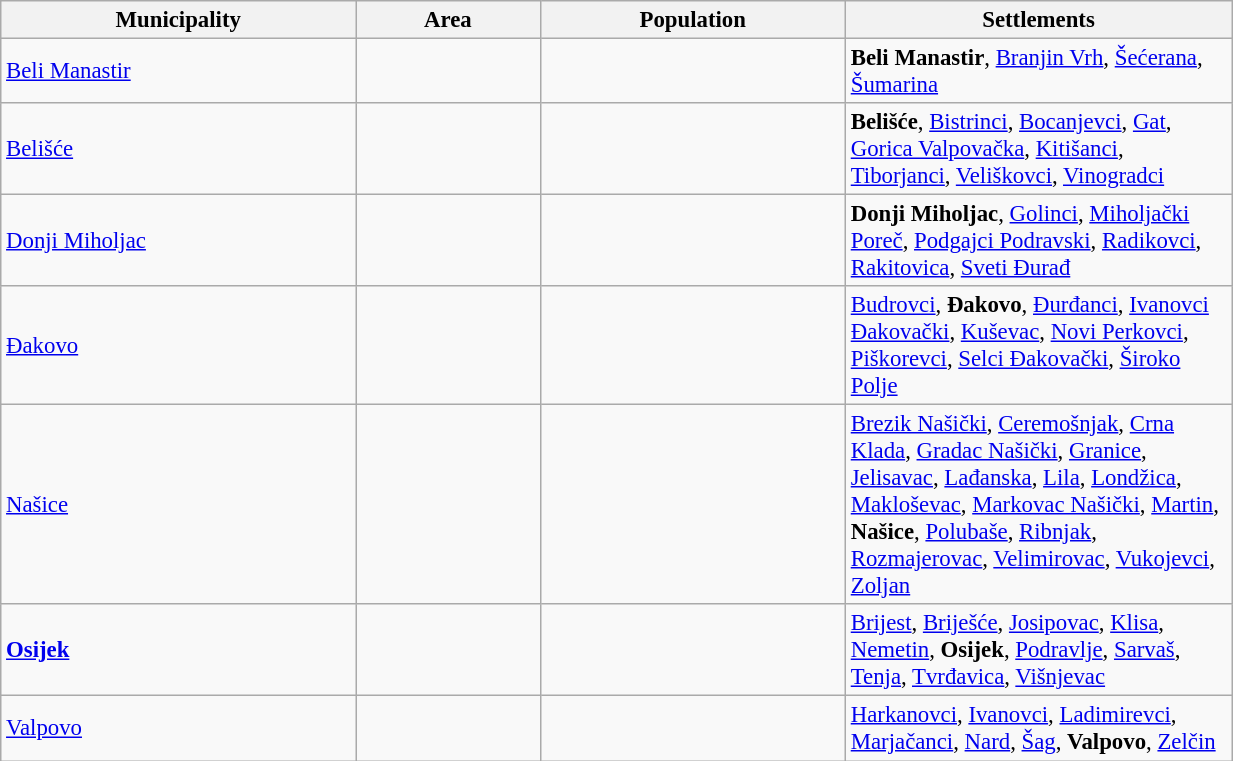<table class="wikitable sortable" style="font-size:95%" border="1" width="65%">
<tr>
<th width="70">Municipality</th>
<th width="40">Area </th>
<th width="40">Population <br></th>
<th width="90">Settlements</th>
</tr>
<tr>
<td><a href='#'>Beli Manastir</a></td>
<td align="right"></td>
<td align="right"></td>
<td><strong>Beli Manastir</strong>, <a href='#'>Branjin Vrh</a>, <a href='#'>Šećerana</a>, <a href='#'>Šumarina</a></td>
</tr>
<tr>
<td><a href='#'>Belišće</a></td>
<td align="right"></td>
<td align="right"></td>
<td><strong>Belišće</strong>, <a href='#'>Bistrinci</a>, <a href='#'>Bocanjevci</a>, <a href='#'>Gat</a>, <a href='#'>Gorica Valpovačka</a>, <a href='#'>Kitišanci</a>, <a href='#'>Tiborjanci</a>, <a href='#'>Veliškovci</a>, <a href='#'>Vinogradci</a></td>
</tr>
<tr>
<td><a href='#'>Donji Miholjac</a></td>
<td align="right"></td>
<td align="right"></td>
<td><strong>Donji Miholjac</strong>, <a href='#'>Golinci</a>, <a href='#'>Miholjački Poreč</a>, <a href='#'>Podgajci Podravski</a>, <a href='#'>Radikovci</a>, <a href='#'>Rakitovica</a>, <a href='#'>Sveti Đurađ</a></td>
</tr>
<tr>
<td><a href='#'>Đakovo</a></td>
<td align="right"></td>
<td align="right"></td>
<td><a href='#'>Budrovci</a>, <strong>Đakovo</strong>, <a href='#'>Đurđanci</a>, <a href='#'>Ivanovci Đakovački</a>, <a href='#'>Kuševac</a>, <a href='#'>Novi Perkovci</a>, <a href='#'>Piškorevci</a>, <a href='#'>Selci Đakovački</a>, <a href='#'>Široko Polje</a></td>
</tr>
<tr>
<td><a href='#'>Našice</a></td>
<td align="right"></td>
<td align="right"></td>
<td><a href='#'>Brezik Našički</a>, <a href='#'>Ceremošnjak</a>, <a href='#'>Crna Klada</a>, <a href='#'>Gradac Našički</a>, <a href='#'>Granice</a>, <a href='#'>Jelisavac</a>, <a href='#'>Lađanska</a>, <a href='#'>Lila</a>, <a href='#'>Londžica</a>, <a href='#'>Makloševac</a>, <a href='#'>Markovac Našički</a>, <a href='#'>Martin</a>, <strong>Našice</strong>, <a href='#'>Polubaše</a>, <a href='#'>Ribnjak</a>, <a href='#'>Rozmajerovac</a>, <a href='#'>Velimirovac</a>, <a href='#'>Vukojevci</a>, <a href='#'>Zoljan</a></td>
</tr>
<tr>
<td><strong><a href='#'>Osijek</a></strong></td>
<td align="right"></td>
<td align="right"></td>
<td><a href='#'>Brijest</a>, <a href='#'>Briješće</a>, <a href='#'>Josipovac</a>, <a href='#'>Klisa</a>, <a href='#'>Nemetin</a>, <strong>Osijek</strong>, <a href='#'>Podravlje</a>, <a href='#'>Sarvaš</a>, <a href='#'>Tenja</a>, <a href='#'>Tvrđavica</a>, <a href='#'>Višnjevac</a></td>
</tr>
<tr>
<td><a href='#'>Valpovo</a></td>
<td align="right"></td>
<td align="right"></td>
<td><a href='#'>Harkanovci</a>, <a href='#'>Ivanovci</a>, <a href='#'>Ladimirevci</a>, <a href='#'>Marjačanci</a>, <a href='#'>Nard</a>, <a href='#'>Šag</a>, <strong>Valpovo</strong>, <a href='#'>Zelčin</a></td>
</tr>
</table>
